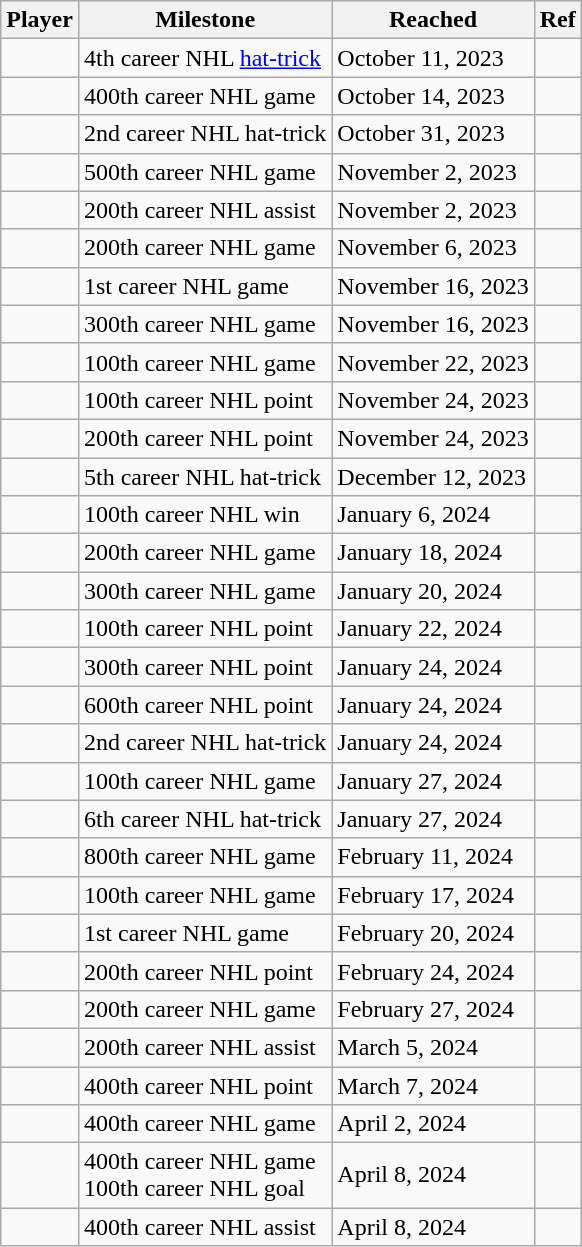<table class="wikitable sortable">
<tr>
<th>Player</th>
<th>Milestone</th>
<th data-sort-type="date">Reached</th>
<th>Ref</th>
</tr>
<tr>
<td></td>
<td>4th career NHL <a href='#'>hat-trick</a></td>
<td>October 11, 2023</td>
<td></td>
</tr>
<tr>
<td></td>
<td>400th career NHL game</td>
<td>October 14, 2023</td>
<td></td>
</tr>
<tr>
<td></td>
<td>2nd career NHL hat-trick</td>
<td>October 31, 2023</td>
<td></td>
</tr>
<tr>
<td></td>
<td>500th career NHL game</td>
<td>November 2, 2023</td>
<td></td>
</tr>
<tr>
<td></td>
<td>200th career NHL assist</td>
<td>November 2, 2023</td>
<td></td>
</tr>
<tr>
<td></td>
<td>200th career NHL game</td>
<td>November 6, 2023</td>
<td></td>
</tr>
<tr>
<td></td>
<td>1st career NHL game</td>
<td>November 16, 2023</td>
<td></td>
</tr>
<tr>
<td></td>
<td>300th career NHL game</td>
<td>November 16, 2023</td>
<td></td>
</tr>
<tr>
<td></td>
<td>100th career NHL game</td>
<td>November 22, 2023</td>
<td></td>
</tr>
<tr>
<td></td>
<td>100th career NHL point</td>
<td>November 24, 2023</td>
<td></td>
</tr>
<tr>
<td></td>
<td>200th career NHL point</td>
<td>November 24, 2023</td>
<td></td>
</tr>
<tr>
<td></td>
<td>5th career NHL hat-trick</td>
<td>December 12, 2023</td>
<td></td>
</tr>
<tr>
<td></td>
<td>100th career NHL win</td>
<td>January 6, 2024</td>
<td></td>
</tr>
<tr>
<td></td>
<td>200th career NHL game</td>
<td>January 18, 2024</td>
<td></td>
</tr>
<tr>
<td></td>
<td>300th career NHL game</td>
<td>January 20, 2024</td>
<td></td>
</tr>
<tr>
<td></td>
<td>100th career NHL point</td>
<td>January 22, 2024</td>
<td></td>
</tr>
<tr>
<td></td>
<td>300th career NHL point</td>
<td>January 24, 2024</td>
<td></td>
</tr>
<tr>
<td></td>
<td>600th career NHL point</td>
<td>January 24, 2024</td>
<td></td>
</tr>
<tr>
<td></td>
<td>2nd career NHL hat-trick</td>
<td>January 24, 2024</td>
<td></td>
</tr>
<tr>
<td></td>
<td>100th career NHL game</td>
<td>January 27, 2024</td>
<td></td>
</tr>
<tr>
<td></td>
<td>6th career NHL hat-trick</td>
<td>January 27, 2024</td>
<td></td>
</tr>
<tr>
<td></td>
<td>800th career NHL game</td>
<td>February 11, 2024</td>
<td></td>
</tr>
<tr>
<td></td>
<td>100th career NHL game</td>
<td>February 17, 2024</td>
<td></td>
</tr>
<tr>
<td></td>
<td>1st career NHL game</td>
<td>February 20, 2024</td>
<td></td>
</tr>
<tr>
<td></td>
<td>200th career NHL point</td>
<td>February 24, 2024</td>
<td></td>
</tr>
<tr>
<td></td>
<td>200th career NHL game</td>
<td>February 27, 2024</td>
<td></td>
</tr>
<tr>
<td></td>
<td>200th career NHL assist</td>
<td>March 5, 2024</td>
<td></td>
</tr>
<tr>
<td></td>
<td>400th career NHL point</td>
<td>March 7, 2024</td>
<td></td>
</tr>
<tr>
<td></td>
<td>400th career NHL game</td>
<td>April 2, 2024</td>
<td></td>
</tr>
<tr>
<td></td>
<td>400th career NHL game<br>100th career NHL goal</td>
<td>April 8, 2024</td>
<td></td>
</tr>
<tr>
<td></td>
<td>400th career NHL assist</td>
<td>April 8, 2024</td>
<td></td>
</tr>
</table>
